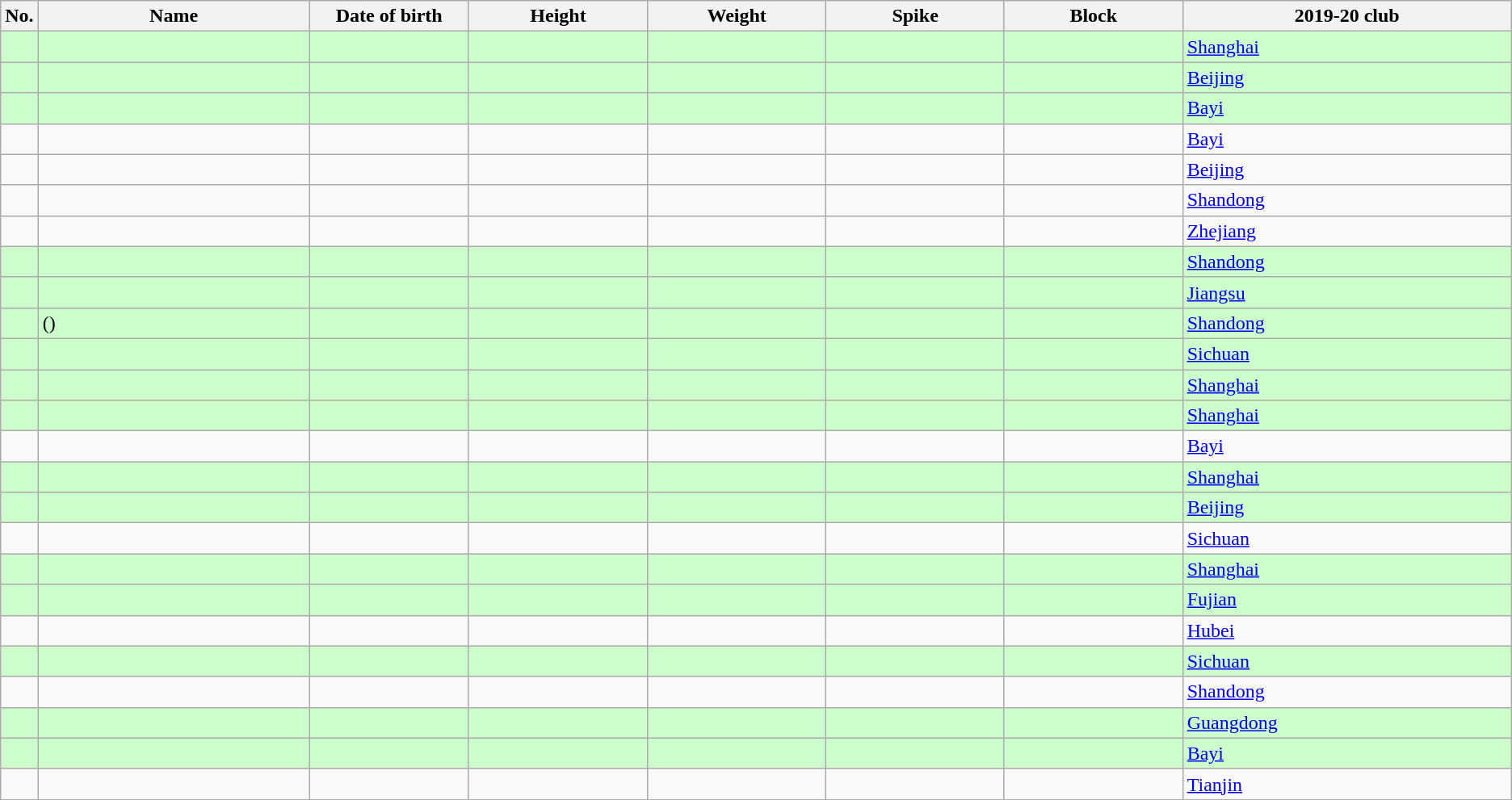<table class="wikitable sortable" style="font-size:100%; text-align:center;">
<tr>
<th>No.</th>
<th style="width:14em">Name</th>
<th style="width:8em">Date of birth</th>
<th style="width:9em">Height</th>
<th style="width:9em">Weight</th>
<th style="width:9em">Spike</th>
<th style="width:9em">Block</th>
<th style="width:17em">2019-20 club</th>
</tr>
<tr bgcolor=#ccffcc>
<td></td>
<td align=left></td>
<td align=right></td>
<td></td>
<td></td>
<td></td>
<td></td>
<td align=left> <a href='#'>Shanghai</a></td>
</tr>
<tr bgcolor=#ccffcc>
<td></td>
<td align=left></td>
<td align=right></td>
<td></td>
<td></td>
<td></td>
<td></td>
<td align=left> <a href='#'>Beijing</a></td>
</tr>
<tr bgcolor=#ccffcc>
<td></td>
<td align=left></td>
<td align=right></td>
<td></td>
<td></td>
<td></td>
<td></td>
<td align=left> <a href='#'>Bayi</a></td>
</tr>
<tr>
<td></td>
<td align=left></td>
<td align=right></td>
<td></td>
<td></td>
<td></td>
<td></td>
<td align=left> <a href='#'>Bayi</a></td>
</tr>
<tr>
<td></td>
<td align=left></td>
<td align=right></td>
<td></td>
<td></td>
<td></td>
<td></td>
<td align=left> <a href='#'>Beijing</a></td>
</tr>
<tr>
<td></td>
<td align=left></td>
<td align=right></td>
<td></td>
<td></td>
<td></td>
<td></td>
<td align=left> <a href='#'>Shandong</a></td>
</tr>
<tr>
<td></td>
<td align=left></td>
<td align=right></td>
<td></td>
<td></td>
<td></td>
<td></td>
<td align=left> <a href='#'>Zhejiang</a></td>
</tr>
<tr bgcolor=#ccffcc>
<td></td>
<td align=left></td>
<td align=right></td>
<td></td>
<td></td>
<td></td>
<td></td>
<td align=left> <a href='#'>Shandong</a></td>
</tr>
<tr bgcolor=#ccffcc>
<td></td>
<td align=left></td>
<td align=right></td>
<td></td>
<td></td>
<td></td>
<td></td>
<td align=left> <a href='#'>Jiangsu</a></td>
</tr>
<tr bgcolor=#ccffcc>
<td></td>
<td align=left> ()</td>
<td align=right></td>
<td></td>
<td></td>
<td></td>
<td></td>
<td align=left> <a href='#'>Shandong</a></td>
</tr>
<tr bgcolor=#ccffcc>
<td></td>
<td align=left></td>
<td align=right></td>
<td></td>
<td></td>
<td></td>
<td></td>
<td align=left> <a href='#'>Sichuan</a></td>
</tr>
<tr bgcolor=#ccffcc>
<td></td>
<td align=left></td>
<td align=right></td>
<td></td>
<td></td>
<td></td>
<td></td>
<td align=left> <a href='#'>Shanghai</a></td>
</tr>
<tr bgcolor=#ccffcc>
<td></td>
<td align=left></td>
<td align=right></td>
<td></td>
<td></td>
<td></td>
<td></td>
<td align=left> <a href='#'>Shanghai</a></td>
</tr>
<tr>
<td></td>
<td align=left></td>
<td align=right></td>
<td></td>
<td></td>
<td></td>
<td></td>
<td align=left> <a href='#'>Bayi</a></td>
</tr>
<tr bgcolor=#ccffcc>
<td></td>
<td align=left></td>
<td align=right></td>
<td></td>
<td></td>
<td></td>
<td></td>
<td align=left> <a href='#'>Shanghai</a></td>
</tr>
<tr bgcolor=#ccffcc>
<td></td>
<td align=left></td>
<td align=right></td>
<td></td>
<td></td>
<td></td>
<td></td>
<td align=left> <a href='#'>Beijing</a></td>
</tr>
<tr>
<td></td>
<td align=left></td>
<td align=right></td>
<td></td>
<td></td>
<td></td>
<td></td>
<td align=left> <a href='#'>Sichuan</a></td>
</tr>
<tr bgcolor=#ccffcc>
<td></td>
<td align=left></td>
<td align=right></td>
<td></td>
<td></td>
<td></td>
<td></td>
<td align=left> <a href='#'>Shanghai</a></td>
</tr>
<tr bgcolor=#ccffcc>
<td></td>
<td align=left></td>
<td align=right></td>
<td></td>
<td></td>
<td></td>
<td></td>
<td align=left> <a href='#'>Fujian</a></td>
</tr>
<tr>
<td></td>
<td align=left></td>
<td align=right></td>
<td></td>
<td></td>
<td></td>
<td></td>
<td align=left> <a href='#'>Hubei</a></td>
</tr>
<tr bgcolor=#ccffcc>
<td></td>
<td align=left></td>
<td align=right></td>
<td></td>
<td></td>
<td></td>
<td></td>
<td align=left> <a href='#'>Sichuan</a></td>
</tr>
<tr>
<td></td>
<td align=left></td>
<td align=right></td>
<td></td>
<td></td>
<td></td>
<td></td>
<td align=left> <a href='#'>Shandong</a></td>
</tr>
<tr bgcolor=#ccffcc>
<td></td>
<td align=left></td>
<td align=right></td>
<td></td>
<td></td>
<td></td>
<td></td>
<td align=left> <a href='#'>Guangdong</a></td>
</tr>
<tr bgcolor=#ccffcc>
<td></td>
<td align=left></td>
<td align=right></td>
<td></td>
<td></td>
<td></td>
<td></td>
<td align=left> <a href='#'>Bayi</a></td>
</tr>
<tr>
<td></td>
<td align=left></td>
<td align=right></td>
<td></td>
<td></td>
<td></td>
<td></td>
<td align=left> <a href='#'>Tianjin</a></td>
</tr>
</table>
